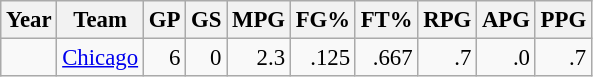<table class="wikitable sortable" style="font-size:95%; text-align:right;">
<tr>
<th>Year</th>
<th>Team</th>
<th>GP</th>
<th>GS</th>
<th>MPG</th>
<th>FG%</th>
<th>FT%</th>
<th>RPG</th>
<th>APG</th>
<th>PPG</th>
</tr>
<tr>
<td style="text-align:left;"></td>
<td style="text-align:left;"><a href='#'>Chicago</a></td>
<td>6</td>
<td>0</td>
<td>2.3</td>
<td>.125</td>
<td>.667</td>
<td>.7</td>
<td>.0</td>
<td>.7</td>
</tr>
</table>
